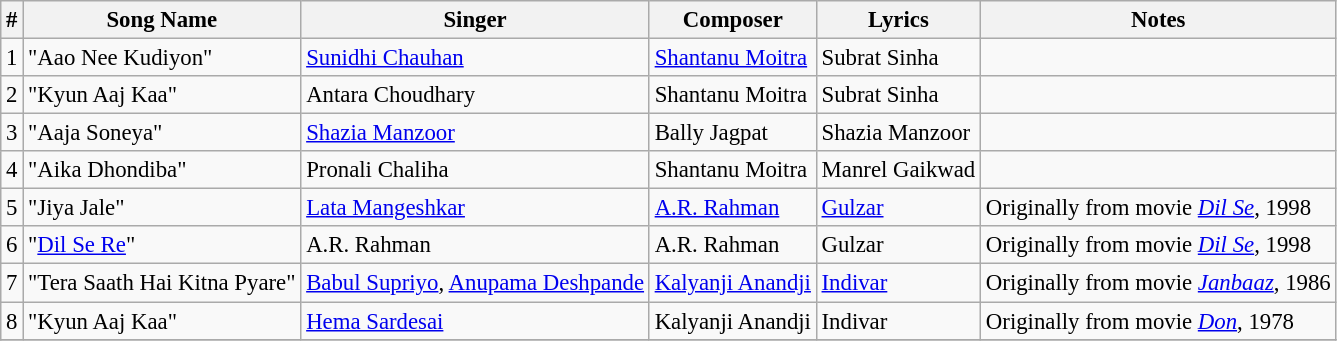<table class="wikitable" style="font-size:95%;">
<tr>
<th>#</th>
<th>Song Name</th>
<th>Singer</th>
<th>Composer</th>
<th>Lyrics</th>
<th>Notes</th>
</tr>
<tr>
<td>1</td>
<td>"Aao Nee Kudiyon"</td>
<td><a href='#'>Sunidhi Chauhan</a></td>
<td><a href='#'>Shantanu Moitra</a></td>
<td>Subrat Sinha</td>
<td></td>
</tr>
<tr>
<td>2</td>
<td>"Kyun Aaj Kaa"</td>
<td>Antara Choudhary</td>
<td>Shantanu Moitra</td>
<td>Subrat Sinha</td>
<td></td>
</tr>
<tr>
<td>3</td>
<td>"Aaja Soneya"</td>
<td><a href='#'>Shazia Manzoor</a></td>
<td>Bally Jagpat</td>
<td>Shazia Manzoor</td>
<td></td>
</tr>
<tr>
<td>4</td>
<td>"Aika Dhondiba"</td>
<td>Pronali Chaliha</td>
<td>Shantanu Moitra</td>
<td>Manrel Gaikwad</td>
<td></td>
</tr>
<tr>
<td>5</td>
<td>"Jiya Jale"</td>
<td><a href='#'>Lata Mangeshkar</a></td>
<td><a href='#'>A.R. Rahman</a></td>
<td><a href='#'>Gulzar</a></td>
<td>Originally from movie <em><a href='#'>Dil Se</a></em>, 1998</td>
</tr>
<tr>
<td>6</td>
<td>"<a href='#'>Dil Se Re</a>"</td>
<td>A.R. Rahman</td>
<td>A.R. Rahman</td>
<td>Gulzar</td>
<td>Originally from movie <em><a href='#'>Dil Se</a></em>, 1998</td>
</tr>
<tr>
<td>7</td>
<td>"Tera Saath Hai Kitna Pyare"</td>
<td><a href='#'>Babul Supriyo</a>, <a href='#'>Anupama Deshpande</a></td>
<td><a href='#'>Kalyanji Anandji</a></td>
<td><a href='#'>Indivar</a></td>
<td>Originally from movie <em><a href='#'>Janbaaz</a></em>, 1986</td>
</tr>
<tr>
<td>8</td>
<td>"Kyun Aaj Kaa"</td>
<td><a href='#'>Hema Sardesai</a></td>
<td>Kalyanji Anandji</td>
<td>Indivar</td>
<td>Originally from movie <em><a href='#'>Don</a></em>, 1978</td>
</tr>
<tr>
</tr>
</table>
